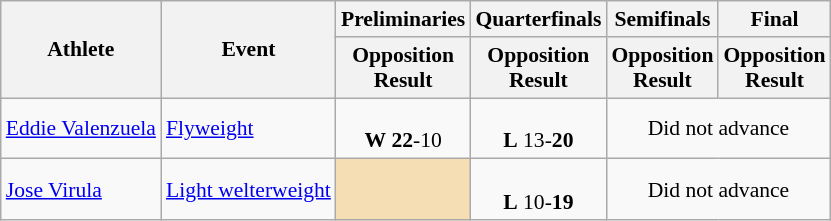<table class="wikitable" border="1" style="font-size:90%">
<tr>
<th rowspan=2>Athlete</th>
<th rowspan=2>Event</th>
<th>Preliminaries</th>
<th>Quarterfinals</th>
<th>Semifinals</th>
<th>Final</th>
</tr>
<tr>
<th>Opposition<br>Result</th>
<th>Opposition<br>Result</th>
<th>Opposition<br>Result</th>
<th>Opposition<br>Result</th>
</tr>
<tr>
<td><a href='#'>Eddie Valenzuela</a></td>
<td><a href='#'>Flyweight</a></td>
<td align=center><br><strong>W</strong> <strong>22</strong>-10</td>
<td align=center><br><strong>L</strong> 13-<strong>20</strong></td>
<td align=center colspan="7">Did not advance</td>
</tr>
<tr>
<td><a href='#'>Jose Virula</a></td>
<td><a href='#'>Light welterweight</a></td>
<td bgcolor=wheat></td>
<td align=center><br><strong>L</strong> 10-<strong>19</strong></td>
<td align=center colspan="7">Did not advance</td>
</tr>
</table>
